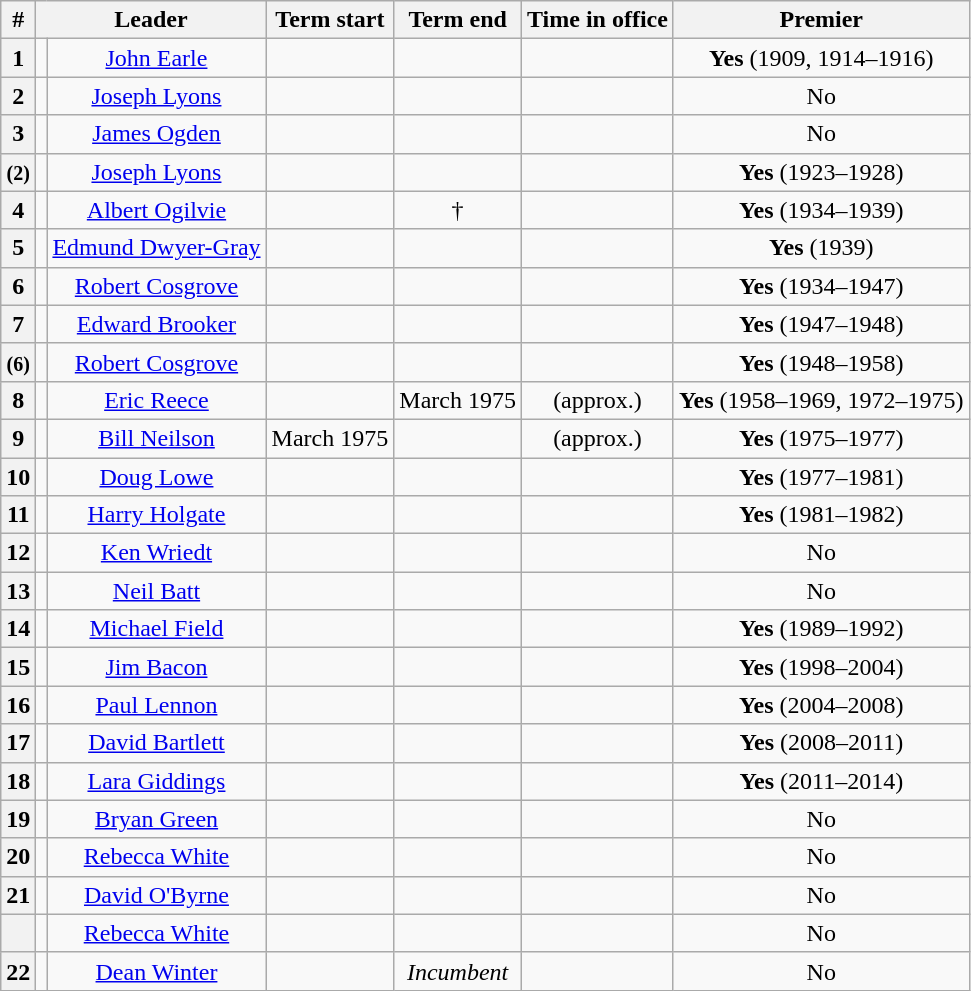<table class="wikitable sortable">
<tr>
<th>#</th>
<th colspan=2>Leader</th>
<th>Term start</th>
<th>Term end</th>
<th>Time in office</th>
<th>Premier</th>
</tr>
<tr align=center>
<th>1</th>
<td></td>
<td><a href='#'>John Earle</a></td>
<td></td>
<td></td>
<td></td>
<td><strong>Yes</strong> (1909, 1914–1916)</td>
</tr>
<tr align=center>
<th>2</th>
<td></td>
<td><a href='#'>Joseph Lyons</a></td>
<td></td>
<td></td>
<td></td>
<td>No</td>
</tr>
<tr align=center>
<th>3</th>
<td></td>
<td><a href='#'>James Ogden</a></td>
<td></td>
<td></td>
<td></td>
<td>No</td>
</tr>
<tr align=center>
<th><small>(2)</small></th>
<td></td>
<td><a href='#'>Joseph Lyons</a></td>
<td></td>
<td></td>
<td></td>
<td><strong>Yes</strong> (1923–1928)</td>
</tr>
<tr align=center>
<th>4</th>
<td></td>
<td><a href='#'>Albert Ogilvie</a></td>
<td></td>
<td>†</td>
<td></td>
<td><strong>Yes</strong> (1934–1939)</td>
</tr>
<tr align=center>
<th>5</th>
<td></td>
<td><a href='#'>Edmund Dwyer-Gray</a></td>
<td></td>
<td></td>
<td></td>
<td><strong>Yes</strong> (1939)</td>
</tr>
<tr align=center>
<th>6</th>
<td></td>
<td><a href='#'>Robert Cosgrove</a></td>
<td></td>
<td></td>
<td></td>
<td><strong>Yes</strong> (1934–1947)</td>
</tr>
<tr align=center>
<th>7</th>
<td></td>
<td><a href='#'>Edward Brooker</a></td>
<td></td>
<td></td>
<td></td>
<td><strong>Yes</strong> (1947–1948)</td>
</tr>
<tr align=center>
<th><small>(6)</small></th>
<td></td>
<td><a href='#'>Robert Cosgrove</a></td>
<td></td>
<td></td>
<td></td>
<td><strong>Yes</strong> (1948–1958)</td>
</tr>
<tr align=center>
<th>8</th>
<td></td>
<td><a href='#'>Eric Reece</a></td>
<td></td>
<td>March 1975</td>
<td> (approx.)</td>
<td><strong>Yes</strong> (1958–1969, 1972–1975)</td>
</tr>
<tr align=center>
<th>9</th>
<td></td>
<td><a href='#'>Bill Neilson</a></td>
<td>March 1975</td>
<td></td>
<td> (approx.)</td>
<td><strong>Yes</strong> (1975–1977)</td>
</tr>
<tr align=center>
<th>10</th>
<td></td>
<td><a href='#'>Doug Lowe</a></td>
<td></td>
<td></td>
<td></td>
<td><strong>Yes</strong> (1977–1981)</td>
</tr>
<tr align=center>
<th>11</th>
<td></td>
<td><a href='#'>Harry Holgate</a></td>
<td></td>
<td></td>
<td></td>
<td><strong>Yes</strong> (1981–1982)</td>
</tr>
<tr align=center>
<th>12</th>
<td></td>
<td><a href='#'>Ken Wriedt</a></td>
<td></td>
<td></td>
<td></td>
<td>No</td>
</tr>
<tr align=center>
<th>13</th>
<td></td>
<td><a href='#'>Neil Batt</a></td>
<td></td>
<td></td>
<td></td>
<td>No</td>
</tr>
<tr align=center>
<th>14</th>
<td></td>
<td><a href='#'>Michael Field</a></td>
<td></td>
<td></td>
<td></td>
<td><strong>Yes</strong> (1989–1992)</td>
</tr>
<tr align=center>
<th>15</th>
<td></td>
<td><a href='#'>Jim Bacon</a></td>
<td></td>
<td></td>
<td></td>
<td><strong>Yes</strong> (1998–2004)</td>
</tr>
<tr align=center>
<th>16</th>
<td></td>
<td><a href='#'>Paul Lennon</a></td>
<td></td>
<td></td>
<td></td>
<td><strong>Yes</strong> (2004–2008)</td>
</tr>
<tr align=center>
<th>17</th>
<td></td>
<td><a href='#'>David Bartlett</a></td>
<td></td>
<td></td>
<td></td>
<td><strong>Yes</strong> (2008–2011)</td>
</tr>
<tr align=center>
<th>18</th>
<td></td>
<td><a href='#'>Lara Giddings</a></td>
<td></td>
<td></td>
<td></td>
<td><strong>Yes</strong> (2011–2014)</td>
</tr>
<tr align=center>
<th>19</th>
<td></td>
<td><a href='#'>Bryan Green</a></td>
<td></td>
<td></td>
<td></td>
<td>No</td>
</tr>
<tr align=center>
<th>20</th>
<td></td>
<td><a href='#'>Rebecca White</a></td>
<td></td>
<td></td>
<td></td>
<td>No</td>
</tr>
<tr align=center>
<th>21</th>
<td></td>
<td><a href='#'>David O'Byrne</a></td>
<td></td>
<td></td>
<td></td>
<td>No</td>
</tr>
<tr align=center>
<th></th>
<td></td>
<td><a href='#'>Rebecca White</a></td>
<td></td>
<td></td>
<td></td>
<td>No</td>
</tr>
<tr align=center>
<th>22</th>
<td></td>
<td><a href='#'>Dean Winter</a></td>
<td></td>
<td><em>Incumbent</em></td>
<td></td>
<td>No</td>
</tr>
</table>
